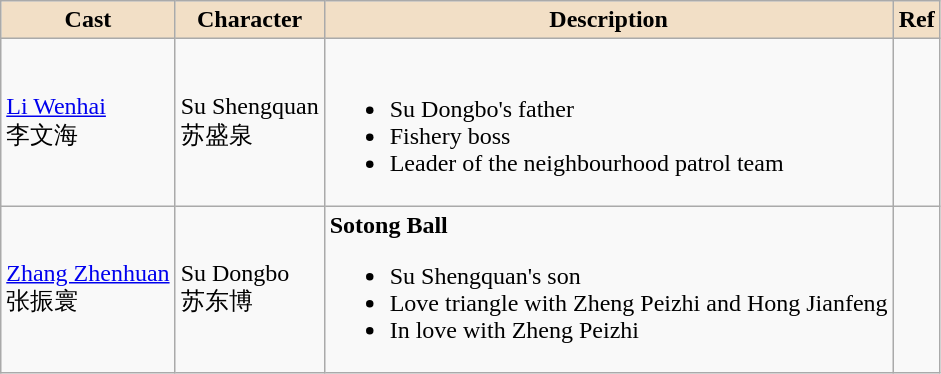<table class="wikitable">
<tr>
<th style="background:#f2dfc6">Cast</th>
<th style="background:#f2dfc6">Character</th>
<th style="background:#f2dfc6">Description</th>
<th style="background:#f2dfc6">Ref</th>
</tr>
<tr>
<td><a href='#'>Li Wenhai</a> <br> 李文海</td>
<td>Su Shengquan <br>苏盛泉</td>
<td><br><ul><li>Su Dongbo's father</li><li>Fishery boss</li><li>Leader of the neighbourhood patrol team</li></ul></td>
<td></td>
</tr>
<tr>
<td><a href='#'>Zhang Zhenhuan</a> <br> 张振寰</td>
<td>Su Dongbo <br> 苏东博</td>
<td><strong>Sotong Ball </strong><br><ul><li>Su Shengquan's son</li><li>Love triangle with Zheng Peizhi and Hong Jianfeng</li><li>In love with Zheng Peizhi</li></ul></td>
<td></td>
</tr>
</table>
